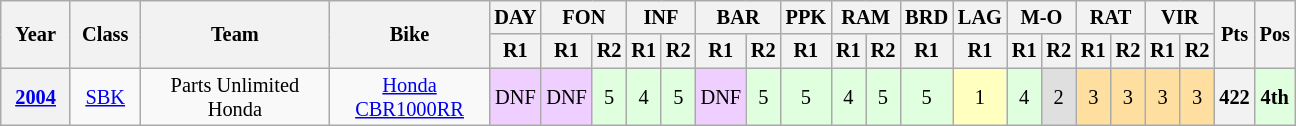<table class="wikitable" style="font-size: 85%; text-align: center">
<tr valign="top">
<th valign="middle" style="width: 40px;" rowspan=2>Year</th>
<th valign="middle" style="width: 40px;" rowspan=2>Class</th>
<th valign="middle" style="width: 120px;" rowspan=2>Team</th>
<th valign="middle" style="width: 100px;" rowspan=2>Bike</th>
<th>DAY<br></th>
<th colspan=2>FON<br></th>
<th colspan=2>INF<br></th>
<th colspan=2>BAR<br></th>
<th>PPK<br></th>
<th colspan=2>RAM<br></th>
<th>BRD<br></th>
<th>LAG<br></th>
<th colspan=2>M-O<br></th>
<th colspan=2>RAT<br></th>
<th colspan=2>VIR<br></th>
<th valign="middle" rowspan=2>Pts</th>
<th valign="middle" rowspan=2>Pos</th>
</tr>
<tr>
<th>R1</th>
<th>R1</th>
<th>R2</th>
<th>R1</th>
<th>R2</th>
<th>R1</th>
<th>R2</th>
<th>R1</th>
<th>R1</th>
<th>R2</th>
<th>R1</th>
<th>R1</th>
<th>R1</th>
<th>R2</th>
<th>R1</th>
<th>R2</th>
<th>R1</th>
<th>R2</th>
</tr>
<tr>
<th><a href='#'>2004</a></th>
<td><a href='#'>SBK</a></td>
<td>Parts Unlimited Honda</td>
<td><a href='#'>Honda CBR1000RR</a></td>
<td style="background:#efcfff;">DNF</td>
<td style="background:#efcfff;">DNF</td>
<td style="background:#dfffdf;">5</td>
<td style="background:#dfffdf;">4</td>
<td style="background:#dfffdf;">5</td>
<td style="background:#efcfff;">DNF</td>
<td style="background:#dfffdf;">5</td>
<td style="background:#dfffdf;">5</td>
<td style="background:#dfffdf;">4</td>
<td style="background:#dfffdf;">5</td>
<td style="background:#dfffdf;">5</td>
<td style="background:#ffffbf;">1</td>
<td style="background:#dfffdf;">4</td>
<td style="background:#dfdfdf;">2</td>
<td style="background:#ffdf9f;">3</td>
<td style="background:#ffdf9f;">3</td>
<td style="background:#ffdf9f;">3</td>
<td style="background:#ffdf9f;">3</td>
<th>422</th>
<td style="background:#dfffdf;"><strong>4th</strong></td>
</tr>
</table>
